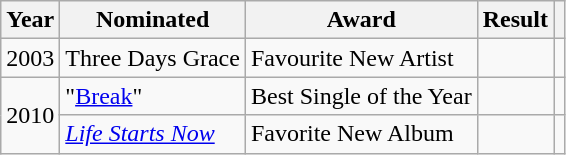<table class="wikitable">
<tr>
<th>Year</th>
<th>Nominated</th>
<th>Award</th>
<th>Result</th>
<th></th>
</tr>
<tr>
<td>2003</td>
<td>Three Days Grace</td>
<td>Favourite New Artist</td>
<td></td>
<td style="text-align:center;"></td>
</tr>
<tr>
<td rowspan="2">2010</td>
<td>"<a href='#'>Break</a>"</td>
<td>Best Single of the Year</td>
<td></td>
<td style="text-align:center;"></td>
</tr>
<tr>
<td><em><a href='#'>Life Starts Now</a></em></td>
<td>Favorite New Album</td>
<td></td>
<td style="text-align:center;"></td>
</tr>
</table>
